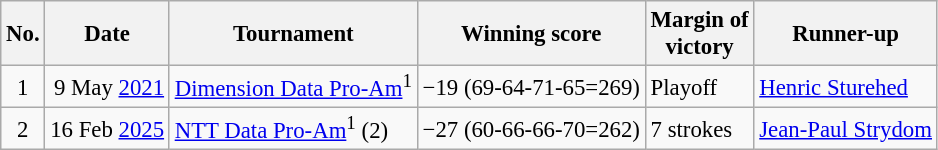<table class="wikitable" style="font-size:95%;">
<tr>
<th>No.</th>
<th>Date</th>
<th>Tournament</th>
<th>Winning score</th>
<th>Margin of<br>victory</th>
<th>Runner-up</th>
</tr>
<tr>
<td align=center>1</td>
<td align=right>9 May <a href='#'>2021</a></td>
<td><a href='#'>Dimension Data Pro-Am</a><sup>1</sup></td>
<td>−19 (69-64-71-65=269)</td>
<td>Playoff</td>
<td> <a href='#'>Henric Sturehed</a></td>
</tr>
<tr>
<td align=center>2</td>
<td align=right>16 Feb <a href='#'>2025</a></td>
<td><a href='#'>NTT Data Pro-Am</a><sup>1</sup> (2)</td>
<td>−27 (60-66-66-70=262)</td>
<td>7 strokes</td>
<td> <a href='#'>Jean-Paul Strydom</a></td>
</tr>
</table>
